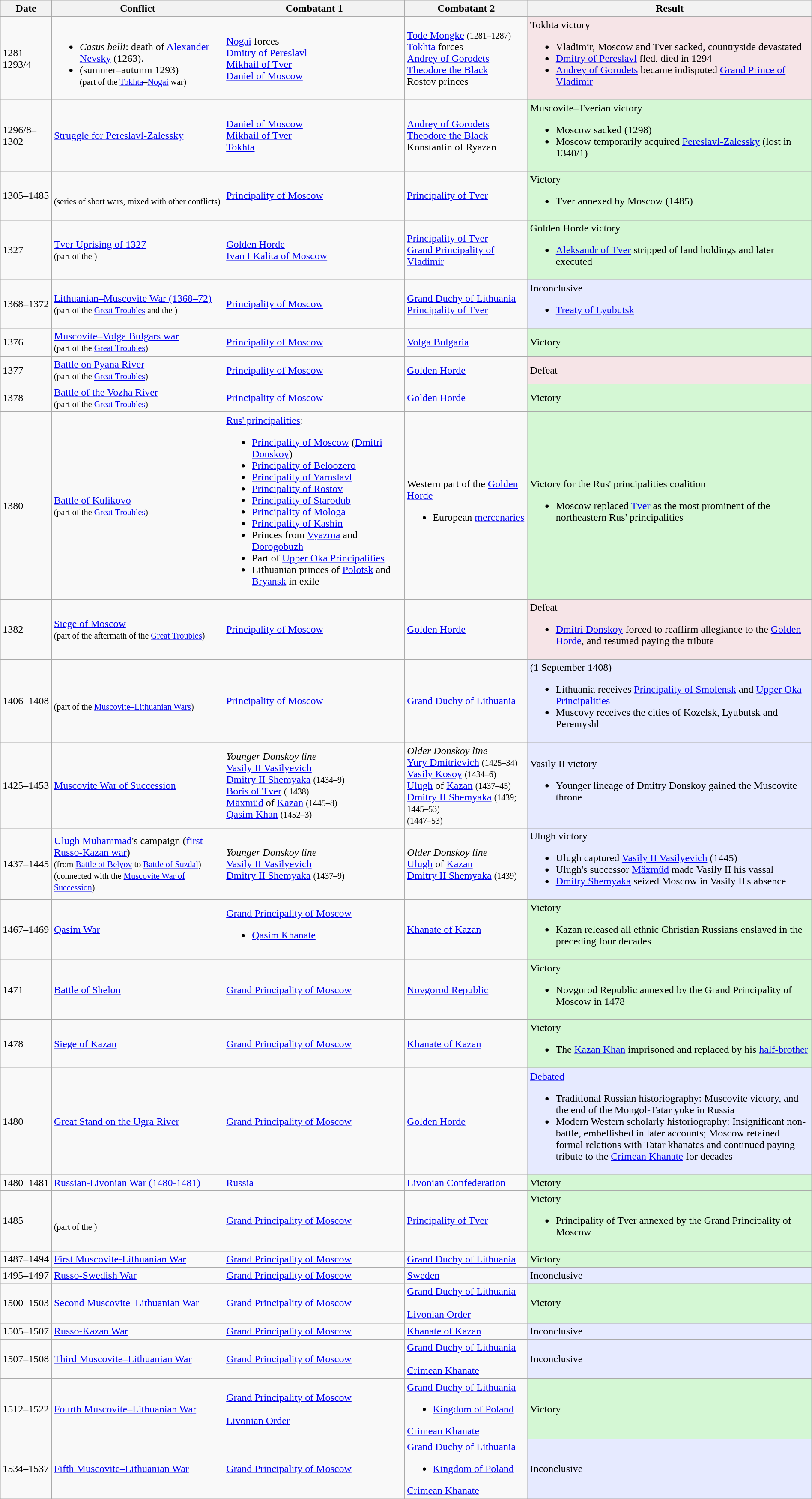<table class="wikitable" width="100%">
<tr>
<th>Date</th>
<th>Conflict</th>
<th>Combatant 1</th>
<th>Combatant 2</th>
<th width="35%">Result</th>
</tr>
<tr>
<td>1281–1293/4</td>
<td><br><ul><li><em>Casus belli</em>: death of <a href='#'>Alexander Nevsky</a> (1263).</li><li> (summer–autumn 1293)<br><small>(part of the <a href='#'>Tokhta</a>–<a href='#'>Nogai</a> war)</small></li></ul></td>
<td> <a href='#'>Nogai</a> forces<br><a href='#'>Dmitry of Pereslavl</a><br> <a href='#'>Mikhail of Tver</a><br><a href='#'>Daniel of Moscow</a></td>
<td> <a href='#'>Tode Mongke</a> <small>(1281–1287)</small><br> <a href='#'>Tokhta</a> forces<br><a href='#'>Andrey of Gorodets</a><br> <a href='#'>Theodore the Black</a><br>Rostov princes</td>
<td style="background:#F6E4E7">Tokhta victory<br><ul><li>Vladimir, Moscow and Tver sacked, countryside devastated</li><li><a href='#'>Dmitry of Pereslavl</a> fled, died in 1294</li><li><a href='#'>Andrey of Gorodets</a> became indisputed <a href='#'>Grand Prince of Vladimir</a></li></ul></td>
</tr>
<tr>
<td>1296/8–1302</td>
<td><a href='#'>Struggle for Pereslavl-Zalessky</a></td>
<td><a href='#'>Daniel of Moscow</a><br> <a href='#'>Mikhail of Tver</a><br> <a href='#'>Tokhta</a></td>
<td> <a href='#'>Andrey of Gorodets</a><br> <a href='#'>Theodore the Black</a><br>Konstantin of Ryazan</td>
<td style="background:#D4F7D4">Muscovite–Tverian victory<br><ul><li>Moscow sacked (1298)</li><li>Moscow temporarily acquired <a href='#'>Pereslavl-Zalessky</a> (lost in 1340/1)</li></ul></td>
</tr>
<tr>
<td>1305–1485</td>
<td><br><small>(series of short wars, mixed with other conflicts)</small></td>
<td><a href='#'>Principality of Moscow</a></td>
<td> <a href='#'>Principality of Tver</a></td>
<td style="background:#D4F7D4">Victory<br><ul><li>Tver annexed by Moscow (1485)</li></ul></td>
</tr>
<tr>
<td>1327</td>
<td><a href='#'>Tver Uprising of 1327</a><br><small>(part of the )</small></td>
<td> <a href='#'>Golden Horde</a><br> <a href='#'>Ivan I Kalita of Moscow</a><br></td>
<td> <a href='#'>Principality of Tver</a><br> <a href='#'>Grand Principality of Vladimir</a></td>
<td style="background:#D4F7D4">Golden Horde victory<br><ul><li><a href='#'>Aleksandr of Tver</a> stripped of land holdings and later executed</li></ul></td>
</tr>
<tr>
<td>1368–1372</td>
<td><a href='#'>Lithuanian–Muscovite War (1368–72)</a><br><small>(part of the <a href='#'>Great Troubles</a> and the )</small></td>
<td> <a href='#'>Principality of Moscow</a></td>
<td> <a href='#'>Grand Duchy of Lithuania</a><br><a href='#'>Principality of Tver</a></td>
<td style="background:#E6EAFF">Inconclusive<br><ul><li><a href='#'>Treaty of Lyubutsk</a></li></ul></td>
</tr>
<tr>
<td>1376</td>
<td><a href='#'>Muscovite–Volga Bulgars war</a><br><small>(part of the <a href='#'>Great Troubles</a>)</small></td>
<td> <a href='#'>Principality of Moscow</a></td>
<td><a href='#'>Volga Bulgaria</a></td>
<td style="background:#D4F7D4">Victory</td>
</tr>
<tr>
<td>1377</td>
<td><a href='#'>Battle on Pyana River</a><br><small>(part of the <a href='#'>Great Troubles</a>)</small></td>
<td> <a href='#'>Principality of Moscow</a></td>
<td> <a href='#'>Golden Horde</a></td>
<td style="background:#F6E4E7">Defeat</td>
</tr>
<tr>
<td>1378</td>
<td><a href='#'>Battle of the Vozha River</a><br><small>(part of the <a href='#'>Great Troubles</a>)</small></td>
<td> <a href='#'>Principality of Moscow</a></td>
<td> <a href='#'>Golden Horde</a></td>
<td style="background:#D4F7D4">Victory</td>
</tr>
<tr>
<td>1380</td>
<td><a href='#'>Battle of Kulikovo</a><br><small>(part of the <a href='#'>Great Troubles</a>)</small></td>
<td> <a href='#'>Rus' principalities</a>:<br><ul><li> <a href='#'>Principality of Moscow</a> (<a href='#'>Dmitri Donskoy</a>)</li><li><a href='#'>Principality of Beloozero</a></li><li><a href='#'>Principality of Yaroslavl</a></li><li><a href='#'>Principality of Rostov</a></li><li><a href='#'>Principality of Starodub</a></li><li><a href='#'>Principality of Mologa</a></li><li><a href='#'>Principality of Kashin</a></li><li>Princes from <a href='#'>Vyazma</a> and <a href='#'>Dorogobuzh</a></li><li>Part of <a href='#'>Upper Oka Principalities</a></li><li>Lithuanian princes of <a href='#'>Polotsk</a> and <a href='#'>Bryansk</a> in exile</li></ul></td>
<td> Western part of the <a href='#'>Golden Horde</a><br><ul><li>European <a href='#'>mercenaries</a></li></ul></td>
<td style="background:#D4F7D4">Victory for the Rus' principalities coalition<br><ul><li>Moscow replaced <a href='#'>Tver</a> as the most prominent of the northeastern Rus' principalities</li></ul></td>
</tr>
<tr>
<td>1382</td>
<td><a href='#'>Siege of Moscow</a><br><small>(part of the aftermath of the <a href='#'>Great Troubles</a>)</small></td>
<td> <a href='#'>Principality of Moscow</a></td>
<td> <a href='#'>Golden Horde</a></td>
<td style="background:#F6E4E7">Defeat<br><ul><li><a href='#'>Dmitri Donskoy</a> forced to reaffirm allegiance to the <a href='#'>Golden Horde</a>, and resumed paying the tribute</li></ul></td>
</tr>
<tr>
<td>1406–1408</td>
<td><br><small>(part of the <a href='#'>Muscovite–Lithuanian Wars</a>)</small></td>
<td> <a href='#'>Principality of Moscow</a></td>
<td> <a href='#'>Grand Duchy of Lithuania</a></td>
<td style="background:#E6EAFF"> (1 September 1408)<br><ul><li>Lithuania receives <a href='#'>Principality of Smolensk</a> and <a href='#'>Upper Oka Principalities</a></li><li>Muscovy receives the cities of Kozelsk, Lyubutsk and Peremyshl</li></ul></td>
</tr>
<tr>
<td>1425–1453</td>
<td><a href='#'>Muscovite War of Succession</a></td>
<td><em>Younger Donskoy line</em><br> <a href='#'>Vasily II Vasilyevich</a><br> <a href='#'>Dmitry II Shemyaka</a> <small>(1434–9)</small><br> <a href='#'>Boris of Tver</a> <small>( 1438)</small><br> <a href='#'>Mäxmüd</a> of <a href='#'>Kazan</a> <small>(1445–8)</small><br><a href='#'>Qasim Khan</a> <small>(1452–3)</small></td>
<td><em>Older Donskoy line</em><br> <a href='#'>Yury Dmitrievich</a> <small>(1425–34)</small><br> <a href='#'>Vasily Kosoy</a> <small>(1434–6)</small><br> <a href='#'>Ulugh</a> of <a href='#'>Kazan</a> <small>(1437–45)</small><br> <a href='#'>Dmitry II Shemyaka</a> <small>(1439; 1445–53)</small><br> <small>(1447–53)</small></td>
<td style="background:#E6EAFF">Vasily II victory<br><ul><li>Younger lineage of Dmitry Donskoy gained the Muscovite throne</li></ul></td>
</tr>
<tr>
<td>1437–1445</td>
<td><a href='#'>Ulugh Muhammad</a>'s campaign (<a href='#'>first Russo-Kazan war</a>)<br><small>(from <a href='#'>Battle of Belyov</a> to <a href='#'>Battle of Suzdal</a>)</small><br><small>(connected with the <a href='#'>Muscovite War of Succession</a>)</small></td>
<td><em>Younger Donskoy line</em><br> <a href='#'>Vasily II Vasilyevich</a><br> <a href='#'>Dmitry II Shemyaka</a> <small>(1437–9)</small></td>
<td><em>Older Donskoy line</em><br> <a href='#'>Ulugh</a> of <a href='#'>Kazan</a><br> <a href='#'>Dmitry II Shemyaka</a> <small>(1439)</small></td>
<td style="background:#E6EAFF">Ulugh victory<br><ul><li>Ulugh captured <a href='#'>Vasily II Vasilyevich</a> (1445)</li><li>Ulugh's successor <a href='#'>Mäxmüd</a> made Vasily II his vassal</li><li><a href='#'>Dmitry Shemyaka</a> seized Moscow in Vasily II's absence</li></ul></td>
</tr>
<tr>
<td>1467–1469</td>
<td><a href='#'>Qasim War</a></td>
<td> <a href='#'>Grand Principality of Moscow</a><br><ul><li><a href='#'>Qasim Khanate</a></li></ul></td>
<td> <a href='#'>Khanate of Kazan</a></td>
<td style="background:#D4F7D4">Victory<br><ul><li>Kazan released all ethnic Christian Russians enslaved in the preceding four decades</li></ul></td>
</tr>
<tr>
<td>1471</td>
<td><a href='#'>Battle of Shelon</a></td>
<td> <a href='#'>Grand Principality of Moscow</a></td>
<td> <a href='#'>Novgorod Republic</a></td>
<td style="background:#D4F7D4">Victory<br><ul><li>Novgorod Republic annexed by the Grand Principality of Moscow in 1478</li></ul></td>
</tr>
<tr>
<td>1478</td>
<td><a href='#'>Siege of Kazan</a></td>
<td> <a href='#'>Grand Principality of Moscow</a></td>
<td> <a href='#'>Khanate of Kazan</a></td>
<td style="background:#D4F7D4">Victory<br><ul><li>The <a href='#'>Kazan Khan</a> imprisoned and replaced by his <a href='#'>half-brother</a></li></ul></td>
</tr>
<tr>
<td>1480</td>
<td><a href='#'>Great Stand on the Ugra River</a></td>
<td> <a href='#'>Grand Principality of Moscow</a></td>
<td> <a href='#'>Golden Horde</a></td>
<td style="background:#E6EAFF"><a href='#'>Debated</a><br><ul><li>Traditional Russian historiography: Muscovite victory, and the end of the Mongol-Tatar yoke in Russia</li><li>Modern Western scholarly historiography: Insignificant non-battle, embellished in later accounts; Moscow retained formal relations with Tatar khanates and continued paying tribute to the <a href='#'>Crimean Khanate</a> for decades</li></ul></td>
</tr>
<tr>
<td>1480–1481</td>
<td><a href='#'>Russian-Livonian War (1480-1481)</a></td>
<td> <a href='#'>Russia</a></td>
<td> <a href='#'>Livonian Confederation</a></td>
<td style="background:#D4F7D4">Victory</td>
</tr>
<tr>
<td>1485</td>
<td><br><small>(part of the )</small></td>
<td> <a href='#'>Grand Principality of Moscow</a></td>
<td> <a href='#'>Principality of Tver</a></td>
<td style="background:#D4F7D4">Victory<br><ul><li>Principality of Tver annexed by the Grand Principality of Moscow</li></ul></td>
</tr>
<tr>
<td>1487–1494</td>
<td><a href='#'>First Muscovite-Lithuanian War</a></td>
<td> <a href='#'>Grand Principality of Moscow</a></td>
<td> <a href='#'>Grand Duchy of Lithuania</a></td>
<td style="background:#D4F7D4">Victory</td>
</tr>
<tr>
<td>1495–1497</td>
<td><a href='#'>Russo-Swedish War</a></td>
<td> <a href='#'>Grand Principality of Moscow</a></td>
<td> <a href='#'>Sweden</a></td>
<td style="background:#E6EAFF">Inconclusive</td>
</tr>
<tr>
<td>1500–1503</td>
<td><a href='#'>Second Muscovite–Lithuanian War</a></td>
<td> <a href='#'>Grand Principality of Moscow</a></td>
<td> <a href='#'>Grand Duchy of Lithuania</a><br><br> <a href='#'>Livonian Order</a></td>
<td style="background:#D4F7D4">Victory</td>
</tr>
<tr>
<td>1505–1507</td>
<td><a href='#'>Russo-Kazan War</a></td>
<td> <a href='#'>Grand Principality of Moscow</a></td>
<td> <a href='#'>Khanate of Kazan</a></td>
<td style="background:#E6EAFF">Inconclusive</td>
</tr>
<tr>
<td>1507–1508</td>
<td><a href='#'>Third Muscovite–Lithuanian War</a></td>
<td> <a href='#'>Grand Principality of Moscow</a></td>
<td> <a href='#'>Grand Duchy of Lithuania</a><br><br> <a href='#'>Crimean Khanate</a></td>
<td style="background:#E6EAFF">Inconclusive</td>
</tr>
<tr>
<td>1512–1522</td>
<td><a href='#'>Fourth Muscovite–Lithuanian War</a></td>
<td> <a href='#'>Grand Principality of Moscow</a><br><br> <a href='#'>Livonian Order</a></td>
<td> <a href='#'>Grand Duchy of Lithuania</a><br><ul><li> <a href='#'>Kingdom of Poland</a></li></ul> <a href='#'>Crimean Khanate</a></td>
<td style="background:#D4F7D4">Victory</td>
</tr>
<tr>
<td>1534–1537</td>
<td><a href='#'>Fifth Muscovite–Lithuanian War</a></td>
<td> <a href='#'>Grand Principality of Moscow</a></td>
<td> <a href='#'>Grand Duchy of Lithuania</a><br><ul><li> <a href='#'>Kingdom of Poland</a></li></ul> <a href='#'>Crimean Khanate</a></td>
<td style="background:#E6EAFF">Inconclusive</td>
</tr>
</table>
